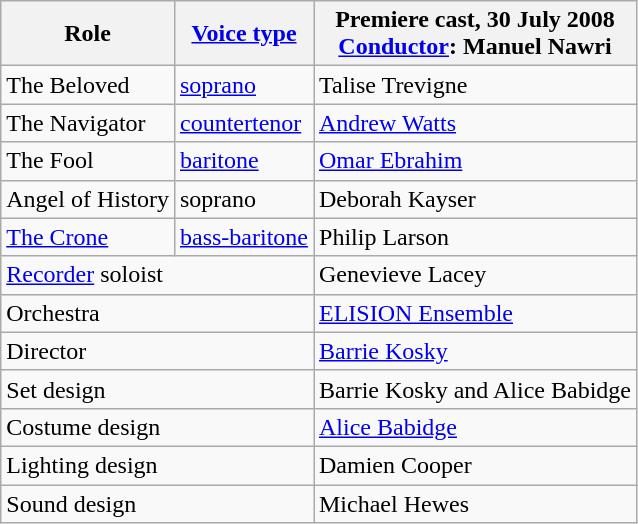<table class="wikitable">
<tr>
<th>Role</th>
<th><a href='#'>Voice type</a></th>
<th>Premiere cast, 30 July 2008<br><a href='#'>Conductor</a>: Manuel Nawri</th>
</tr>
<tr>
<td>The Beloved</td>
<td><a href='#'>soprano</a></td>
<td>Talise Trevigne</td>
</tr>
<tr>
<td>The Navigator</td>
<td><a href='#'>countertenor</a></td>
<td><a href='#'>Andrew Watts</a></td>
</tr>
<tr>
<td>The Fool</td>
<td><a href='#'>baritone</a></td>
<td><a href='#'>Omar Ebrahim</a></td>
</tr>
<tr>
<td>Angel of History</td>
<td>soprano</td>
<td>Deborah Kayser</td>
</tr>
<tr>
<td><a href='#'>The Crone</a></td>
<td><a href='#'>bass-baritone</a></td>
<td>Philip Larson</td>
</tr>
<tr>
<td colspan="2"><a href='#'>Recorder</a> soloist</td>
<td>Genevieve Lacey</td>
</tr>
<tr>
<td colspan="2">Orchestra</td>
<td><a href='#'>ELISION Ensemble</a></td>
</tr>
<tr>
<td colspan="2">Director</td>
<td><a href='#'>Barrie Kosky</a></td>
</tr>
<tr>
<td colspan="2">Set design</td>
<td>Barrie Kosky and Alice Babidge</td>
</tr>
<tr>
<td colspan="2">Costume design</td>
<td><a href='#'>Alice Babidge</a></td>
</tr>
<tr>
<td colspan="2">Lighting design</td>
<td>Damien Cooper</td>
</tr>
<tr>
<td colspan="2">Sound design</td>
<td>Michael Hewes</td>
</tr>
</table>
